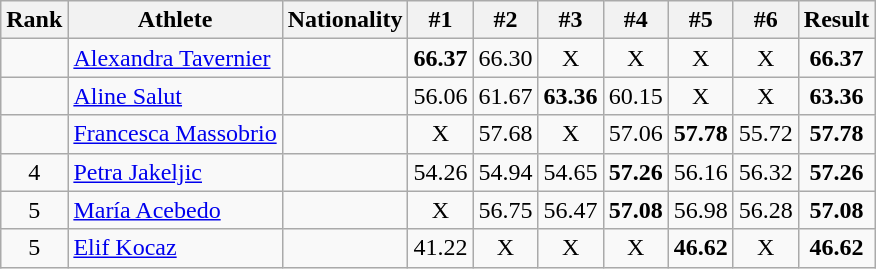<table class="wikitable sortable" style="text-align:center">
<tr>
<th>Rank</th>
<th>Athlete</th>
<th>Nationality</th>
<th>#1</th>
<th>#2</th>
<th>#3</th>
<th>#4</th>
<th>#5</th>
<th>#6</th>
<th>Result</th>
</tr>
<tr>
<td></td>
<td align="left"><a href='#'>Alexandra Tavernier</a></td>
<td align="left"></td>
<td><strong>66.37</strong></td>
<td>66.30</td>
<td>X</td>
<td>X</td>
<td>X</td>
<td>X</td>
<td><strong>66.37</strong></td>
</tr>
<tr>
<td></td>
<td align="left"><a href='#'>Aline Salut</a></td>
<td align="left"></td>
<td>56.06</td>
<td>61.67</td>
<td><strong>63.36</strong></td>
<td>60.15</td>
<td>X</td>
<td>X</td>
<td><strong>63.36</strong></td>
</tr>
<tr>
<td></td>
<td align="left"><a href='#'>Francesca Massobrio</a></td>
<td align="left"></td>
<td>X</td>
<td>57.68</td>
<td>X</td>
<td>57.06</td>
<td><strong>57.78</strong></td>
<td>55.72</td>
<td><strong>57.78</strong></td>
</tr>
<tr>
<td>4</td>
<td align="left"><a href='#'>Petra Jakeljic</a></td>
<td align="left"></td>
<td>54.26</td>
<td>54.94</td>
<td>54.65</td>
<td><strong>57.26</strong></td>
<td>56.16</td>
<td>56.32</td>
<td><strong>57.26</strong></td>
</tr>
<tr>
<td>5</td>
<td align="left"><a href='#'>María Acebedo</a></td>
<td align="left"></td>
<td>X</td>
<td>56.75</td>
<td>56.47</td>
<td><strong>57.08</strong></td>
<td>56.98</td>
<td>56.28</td>
<td><strong>57.08</strong></td>
</tr>
<tr>
<td>5</td>
<td align="left"><a href='#'>Elif Kocaz</a></td>
<td align="left"></td>
<td>41.22</td>
<td>X</td>
<td>X</td>
<td>X</td>
<td><strong>46.62</strong></td>
<td>X</td>
<td><strong>46.62</strong></td>
</tr>
</table>
